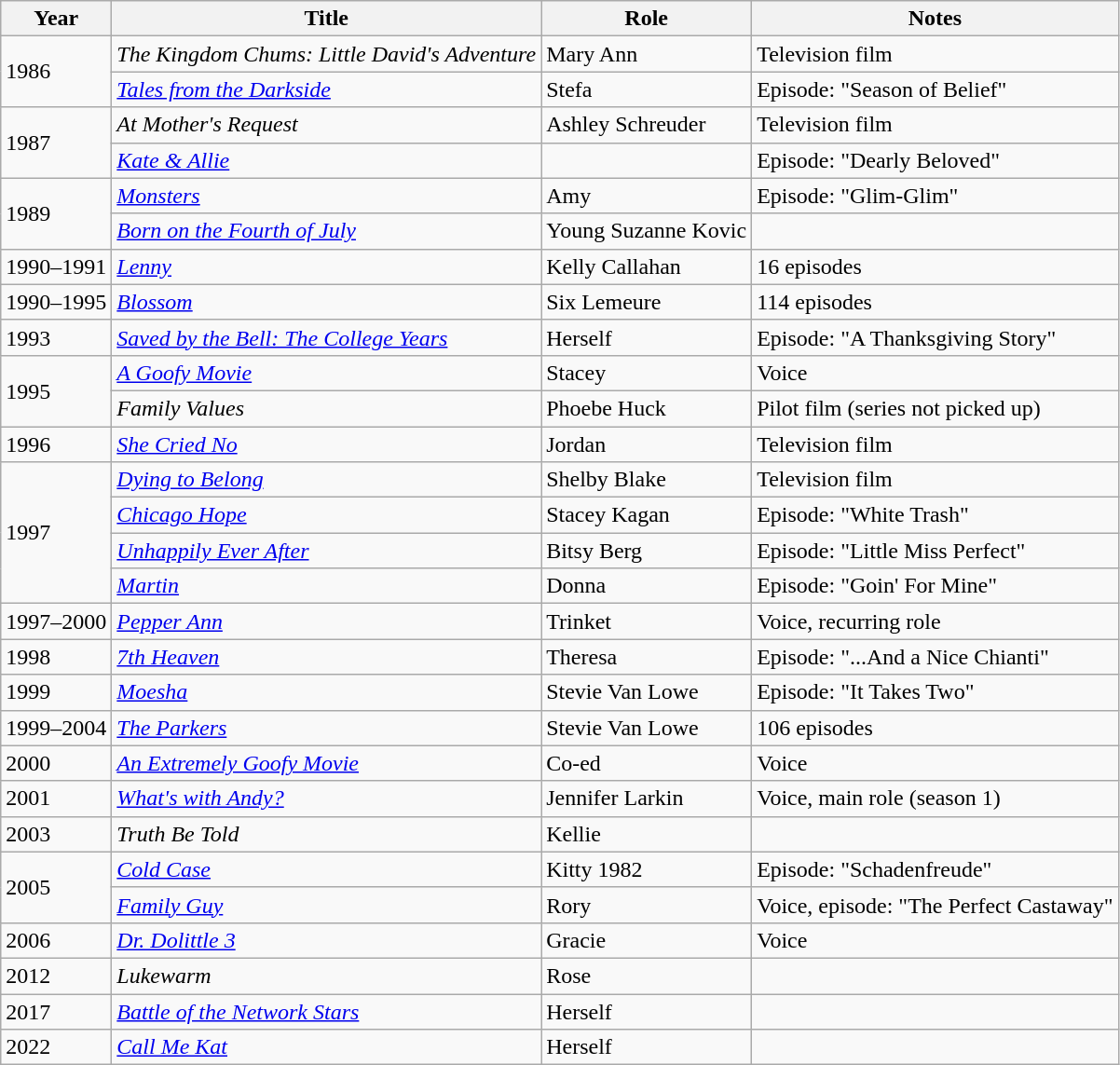<table class="wikitable sortable">
<tr>
<th>Year</th>
<th>Title</th>
<th>Role</th>
<th class="unsortable">Notes</th>
</tr>
<tr>
<td rowspan=2>1986</td>
<td><em>The Kingdom Chums: Little David's Adventure</em></td>
<td>Mary Ann</td>
<td>Television film</td>
</tr>
<tr>
<td><em><a href='#'>Tales from the Darkside</a></em></td>
<td>Stefa</td>
<td>Episode: "Season of Belief"</td>
</tr>
<tr>
<td rowspan=2>1987</td>
<td><em>At Mother's Request</em></td>
<td>Ashley Schreuder</td>
<td>Television film</td>
</tr>
<tr>
<td><em><a href='#'>Kate & Allie</a></em></td>
<td></td>
<td>Episode: "Dearly Beloved"</td>
</tr>
<tr>
<td rowspan=2>1989</td>
<td><em><a href='#'>Monsters</a></em></td>
<td>Amy</td>
<td>Episode: "Glim-Glim"</td>
</tr>
<tr>
<td><em><a href='#'>Born on the Fourth of July</a></em></td>
<td>Young Suzanne Kovic</td>
<td></td>
</tr>
<tr>
<td>1990–1991</td>
<td><em><a href='#'>Lenny</a></em></td>
<td>Kelly Callahan</td>
<td>16 episodes</td>
</tr>
<tr>
<td>1990–1995</td>
<td><em><a href='#'>Blossom</a></em></td>
<td>Six Lemeure</td>
<td>114 episodes</td>
</tr>
<tr>
<td>1993</td>
<td><em><a href='#'>Saved by the Bell: The College Years</a></em></td>
<td>Herself</td>
<td>Episode: "A Thanksgiving Story"</td>
</tr>
<tr>
<td rowspan=2>1995</td>
<td><em><a href='#'>A Goofy Movie</a></em></td>
<td>Stacey</td>
<td>Voice</td>
</tr>
<tr>
<td><em>Family Values</em></td>
<td>Phoebe Huck</td>
<td>Pilot film (series not picked up)</td>
</tr>
<tr>
<td>1996</td>
<td><em><a href='#'>She Cried No</a></em></td>
<td>Jordan</td>
<td>Television film</td>
</tr>
<tr>
<td rowspan=4>1997</td>
<td><em><a href='#'>Dying to Belong</a></em></td>
<td>Shelby Blake</td>
<td>Television film</td>
</tr>
<tr>
<td><em><a href='#'>Chicago Hope</a></em></td>
<td>Stacey Kagan</td>
<td>Episode: "White Trash"</td>
</tr>
<tr>
<td><em><a href='#'>Unhappily Ever After</a></em></td>
<td>Bitsy Berg</td>
<td>Episode: "Little Miss Perfect"</td>
</tr>
<tr>
<td><em><a href='#'>Martin</a></em></td>
<td>Donna</td>
<td>Episode: "Goin' For Mine"</td>
</tr>
<tr>
<td>1997–2000</td>
<td><em><a href='#'>Pepper Ann</a></em></td>
<td>Trinket</td>
<td>Voice, recurring role</td>
</tr>
<tr>
<td>1998</td>
<td><em><a href='#'>7th Heaven</a></em></td>
<td>Theresa</td>
<td>Episode: "...And a Nice Chianti"</td>
</tr>
<tr>
<td>1999</td>
<td><em><a href='#'>Moesha</a></em></td>
<td>Stevie Van Lowe</td>
<td>Episode: "It Takes Two"</td>
</tr>
<tr>
<td>1999–2004</td>
<td><em><a href='#'>The Parkers</a></em></td>
<td>Stevie Van Lowe</td>
<td>106 episodes</td>
</tr>
<tr>
<td>2000</td>
<td><em><a href='#'>An Extremely Goofy Movie</a></em></td>
<td>Co-ed</td>
<td>Voice</td>
</tr>
<tr>
<td>2001</td>
<td><em><a href='#'>What's with Andy?</a></em></td>
<td>Jennifer Larkin</td>
<td>Voice, main role (season 1)</td>
</tr>
<tr>
<td>2003</td>
<td><em>Truth Be Told</em></td>
<td>Kellie</td>
<td></td>
</tr>
<tr>
<td rowspan=2>2005</td>
<td><em><a href='#'>Cold Case</a></em></td>
<td>Kitty 1982</td>
<td>Episode: "Schadenfreude"</td>
</tr>
<tr>
<td><em><a href='#'>Family Guy</a></em></td>
<td>Rory</td>
<td>Voice, episode: "The Perfect Castaway"</td>
</tr>
<tr>
<td>2006</td>
<td><em><a href='#'>Dr. Dolittle 3</a></em></td>
<td>Gracie</td>
<td>Voice</td>
</tr>
<tr>
<td>2012</td>
<td><em>Lukewarm</em></td>
<td>Rose</td>
<td></td>
</tr>
<tr>
<td>2017</td>
<td><em><a href='#'>Battle of the Network Stars</a></em></td>
<td>Herself</td>
<td></td>
</tr>
<tr>
<td>2022</td>
<td><em><a href='#'>Call Me Kat</a></em></td>
<td>Herself</td>
<td></td>
</tr>
</table>
